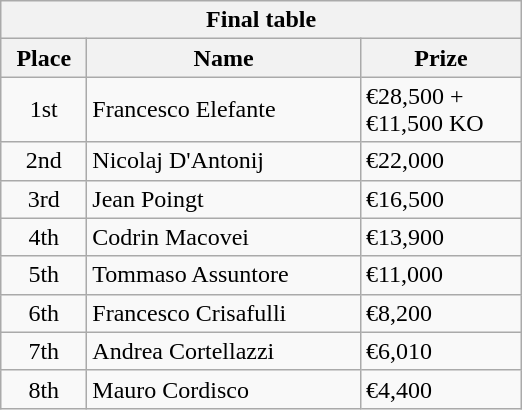<table class="wikitable">
<tr>
<th colspan="3">Final table</th>
</tr>
<tr>
<th style="width:50px;">Place</th>
<th style="width:175px;">Name</th>
<th style="width:100px;">Prize</th>
</tr>
<tr>
<td style="text-align:center;">1st</td>
<td> Francesco Elefante</td>
<td>€28,500 +<br>€11,500 KO</td>
</tr>
<tr>
<td style="text-align:center;">2nd</td>
<td> Nicolaj D'Antonij</td>
<td>€22,000</td>
</tr>
<tr>
<td style="text-align:center;">3rd</td>
<td> Jean Poingt</td>
<td>€16,500</td>
</tr>
<tr>
<td style="text-align:center;">4th</td>
<td> Codrin Macovei</td>
<td>€13,900</td>
</tr>
<tr>
<td style="text-align:center;">5th</td>
<td> Tommaso Assuntore</td>
<td>€11,000</td>
</tr>
<tr>
<td style="text-align:center;">6th</td>
<td> Francesco Crisafulli</td>
<td>€8,200</td>
</tr>
<tr>
<td style="text-align:center;">7th</td>
<td> Andrea Cortellazzi</td>
<td>€6,010</td>
</tr>
<tr>
<td style="text-align:center;">8th</td>
<td> Mauro Cordisco</td>
<td>€4,400</td>
</tr>
</table>
